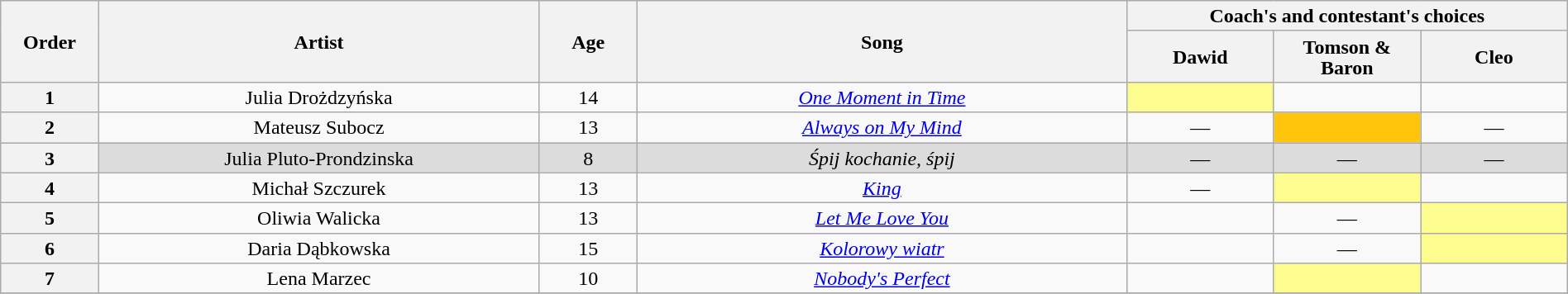<table class="wikitable" style="text-align:center; line-height:17px; width:100%;">
<tr>
<th scope="col" rowspan="2" style="width:04%;">Order</th>
<th scope="col" rowspan="2" style="width:18%;">Artist</th>
<th scope="col" rowspan="2" style="width:04%;">Age</th>
<th scope="col" rowspan="2" style="width:20%;">Song</th>
<th colspan="3">Coach's and contestant's choices</th>
</tr>
<tr>
<th style="width:06%;">Dawid</th>
<th style="width:06%;">Tomson & Baron</th>
<th style="width:06%;">Cleo</th>
</tr>
<tr>
<th>1</th>
<td>Julia Drożdzyńska</td>
<td>14</td>
<td><em><a href='#'>One Moment in Time</a></em></td>
<td style="background:#fdfc8f;"><strong></strong></td>
<td><strong></strong></td>
<td><strong></strong></td>
</tr>
<tr>
<th>2</th>
<td>Mateusz Subocz</td>
<td>13</td>
<td><a href='#'><em>Always on My Mind</em></a></td>
<td>—</td>
<td style="background:#FFC40C;"><strong></strong></td>
<td>—</td>
</tr>
<tr style="background:#DCDCDC;">
<th>3</th>
<td>Julia Pluto-Prondzinska</td>
<td>8</td>
<td><em>Śpij kochanie, śpij</em></td>
<td>—</td>
<td>—</td>
<td>—</td>
</tr>
<tr>
<th>4</th>
<td>Michał Szczurek</td>
<td>13</td>
<td><a href='#'><em>King</em></a></td>
<td>—</td>
<td style="background:#fdfc8f;"><strong></strong></td>
<td><strong></strong></td>
</tr>
<tr>
<th>5</th>
<td>Oliwia Walicka</td>
<td>13</td>
<td><a href='#'><em>Let Me Love You</em></a></td>
<td><strong></strong></td>
<td>—</td>
<td style="background:#fdfc8f;"><strong></strong></td>
</tr>
<tr>
<th>6</th>
<td>Daria Dąbkowska</td>
<td>15</td>
<td><a href='#'><em>Kolorowy wiatr</em></a></td>
<td><strong></strong></td>
<td>—</td>
<td style="background:#fdfc8f;"><strong></strong></td>
</tr>
<tr>
<th>7</th>
<td>Lena Marzec</td>
<td>10</td>
<td><a href='#'><em>Nobody's Perfect</em></a></td>
<td><strong></strong></td>
<td style="background:#fdfc8f;"><strong></strong></td>
<td><strong></strong></td>
</tr>
<tr>
</tr>
</table>
